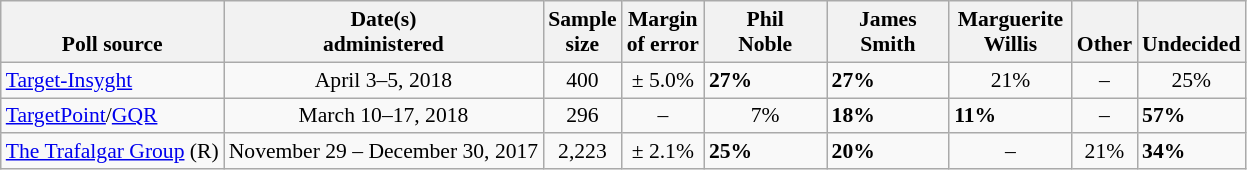<table class="wikitable" style="font-size:90%;">
<tr valign=bottom>
<th>Poll source</th>
<th>Date(s)<br>administered</th>
<th>Sample<br>size</th>
<th>Margin<br>of error</th>
<th style="width:75px;">Phil<br>Noble</th>
<th style="width:75px;">James<br>Smith</th>
<th style="width:75px;">Marguerite<br>Willis</th>
<th>Other</th>
<th>Undecided</th>
</tr>
<tr>
<td><a href='#'>Target-Insyght</a></td>
<td align=center>April 3–5, 2018</td>
<td align=center>400</td>
<td align=center>± 5.0%</td>
<td><strong>27%</strong></td>
<td><strong>27%</strong></td>
<td align=center>21%</td>
<td align=center>–</td>
<td align=center>25%</td>
</tr>
<tr>
<td><a href='#'>TargetPoint</a>/<a href='#'>GQR</a></td>
<td align=center>March 10–17, 2018</td>
<td align=center>296</td>
<td align=center>–</td>
<td align=center>7%</td>
<td><strong>18%</strong></td>
<td><strong>11%</strong></td>
<td align=center>–</td>
<td><strong>57%</strong></td>
</tr>
<tr>
<td><a href='#'>The Trafalgar Group</a> (R)</td>
<td align=center>November 29 – December 30, 2017</td>
<td align=center>2,223</td>
<td align=center>± 2.1%</td>
<td><strong>25%</strong></td>
<td><strong>20%</strong></td>
<td align=center>–</td>
<td align=center>21%</td>
<td><strong>34%</strong></td>
</tr>
</table>
